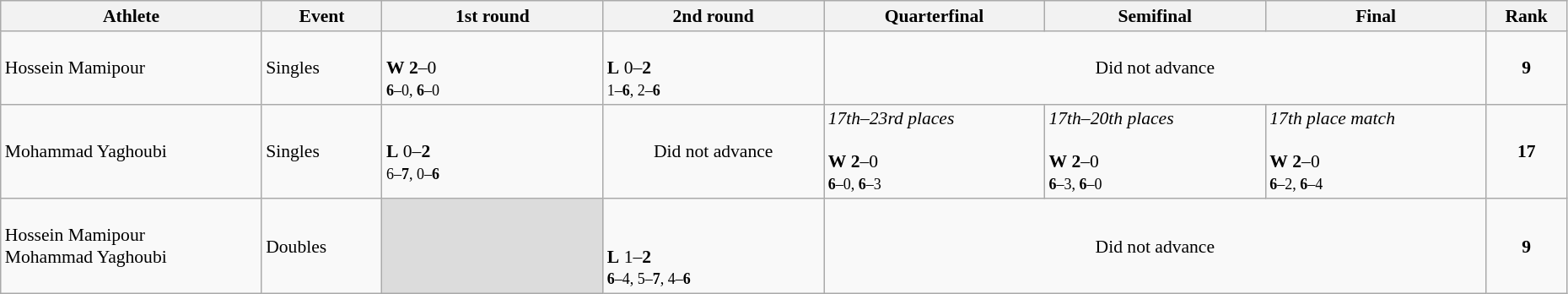<table class="wikitable" width="98%" style="text-align:left; font-size:90%">
<tr>
<th width="13%">Athlete</th>
<th width="6%">Event</th>
<th width="11%">1st round</th>
<th width="11%">2nd round</th>
<th width="11%">Quarterfinal</th>
<th width="11%">Semifinal</th>
<th width="11%">Final</th>
<th width="4%">Rank</th>
</tr>
<tr>
<td>Hossein Mamipour</td>
<td>Singles</td>
<td><br><strong>W</strong> <strong>2</strong>–0<br><small><strong>6</strong>–0, <strong>6</strong>–0</small></td>
<td><br><strong>L</strong> 0–<strong>2</strong><br><small>1–<strong>6</strong>, 2–<strong>6</strong></small></td>
<td colspan=3 align=center>Did not advance</td>
<td align="center"><strong>9</strong></td>
</tr>
<tr>
<td>Mohammad Yaghoubi</td>
<td>Singles</td>
<td><br><strong>L</strong> 0–<strong>2</strong><br><small>6–<strong>7</strong>, 0–<strong>6</strong></small></td>
<td align=center>Did not advance</td>
<td><em>17th–23rd places</em><br><br><strong>W</strong> <strong>2</strong>–0<br><small><strong>6</strong>–0, <strong>6</strong>–3</small></td>
<td><em>17th–20th places</em><br><br><strong>W</strong> <strong>2</strong>–0<br><small><strong>6</strong>–3, <strong>6</strong>–0</small></td>
<td><em>17th place match</em><br><br><strong>W</strong> <strong>2</strong>–0<br><small><strong>6</strong>–2, <strong>6</strong>–4</small></td>
<td align="center"><strong>17</strong></td>
</tr>
<tr>
<td>Hossein Mamipour<br>Mohammad Yaghoubi</td>
<td>Doubles</td>
<td bgcolor=#DCDCDC></td>
<td><br><br><strong>L</strong> 1–<strong>2</strong><br><small><strong>6</strong>–4, 5–<strong>7</strong>, 4–<strong>6</strong></small></td>
<td colspan=3 align=center>Did not advance</td>
<td align="center"><strong>9</strong></td>
</tr>
</table>
